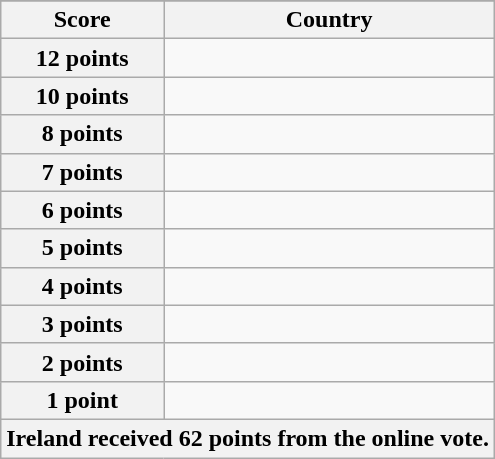<table class="wikitable">
<tr>
</tr>
<tr>
<th scope="col" width="33%">Score</th>
<th scope="col">Country</th>
</tr>
<tr>
<th scope="row">12 points</th>
<td></td>
</tr>
<tr>
<th scope="row">10 points</th>
<td></td>
</tr>
<tr>
<th scope="row">8 points</th>
<td></td>
</tr>
<tr>
<th scope="row">7 points</th>
<td></td>
</tr>
<tr>
<th scope="row">6 points</th>
<td></td>
</tr>
<tr>
<th scope="row">5 points</th>
<td></td>
</tr>
<tr>
<th scope="row">4 points</th>
<td></td>
</tr>
<tr>
<th scope="row">3 points</th>
<td></td>
</tr>
<tr>
<th scope="row">2 points</th>
<td></td>
</tr>
<tr>
<th scope="row">1 point</th>
<td></td>
</tr>
<tr>
<th colspan="2">Ireland received 62 points from the online vote.</th>
</tr>
</table>
